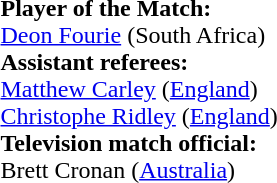<table style="width:100%">
<tr>
<td><br><strong>Player of the Match:</strong>
<br><a href='#'>Deon Fourie</a> (South Africa)<br><strong>Assistant referees:</strong>
<br><a href='#'>Matthew Carley</a> (<a href='#'>England</a>)
<br><a href='#'>Christophe Ridley</a> (<a href='#'>England</a>)
<br><strong>Television match official:</strong>
<br>Brett Cronan (<a href='#'>Australia</a>)</td>
</tr>
</table>
